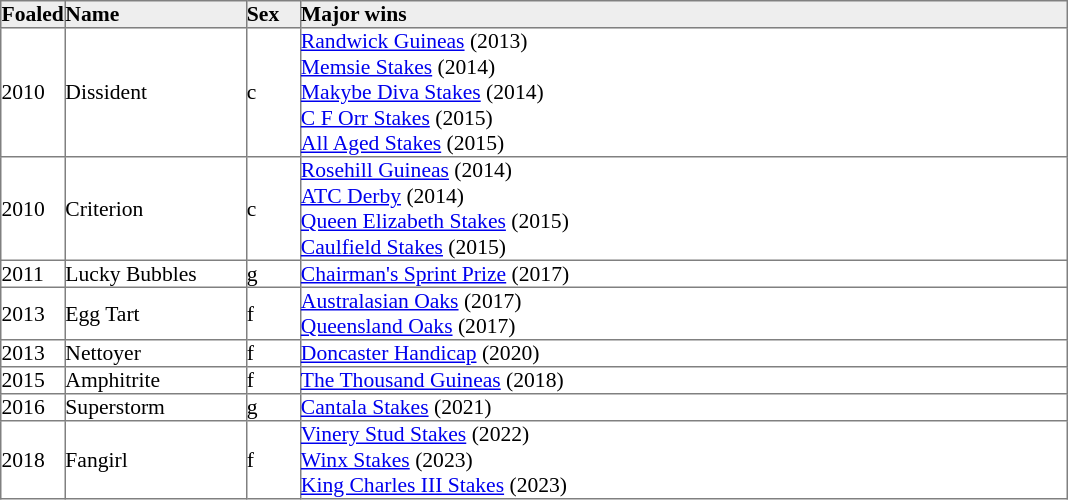<table border="1" cellpadding="0" style="border-collapse: collapse; font-size:90%">
<tr bgcolor="#eeeeee">
<td width="35px"><strong>Foaled</strong></td>
<td width="120px"><strong>Name</strong></td>
<td width="35px"><strong>Sex</strong></td>
<td width="510px"><strong>Major wins</strong></td>
</tr>
<tr>
<td>2010</td>
<td>Dissident</td>
<td>c</td>
<td><a href='#'>Randwick Guineas</a> (2013)<br><a href='#'>Memsie Stakes</a> (2014)<br><a href='#'>Makybe Diva Stakes</a> (2014)<br><a href='#'>C F Orr Stakes</a> (2015)<br><a href='#'>All Aged Stakes</a> (2015)</td>
</tr>
<tr>
<td>2010</td>
<td>Criterion</td>
<td>c</td>
<td><a href='#'>Rosehill Guineas</a> (2014)<br><a href='#'>ATC Derby</a> (2014)<br><a href='#'>Queen Elizabeth Stakes</a> (2015)<br><a href='#'>Caulfield Stakes</a> (2015)</td>
</tr>
<tr>
<td>2011</td>
<td>Lucky Bubbles</td>
<td>g</td>
<td><a href='#'>Chairman's Sprint Prize</a> (2017)</td>
</tr>
<tr>
<td>2013</td>
<td>Egg Tart</td>
<td>f</td>
<td><a href='#'>Australasian Oaks</a> (2017)<br><a href='#'>Queensland Oaks</a> (2017)</td>
</tr>
<tr>
<td>2013</td>
<td>Nettoyer</td>
<td>f</td>
<td><a href='#'>Doncaster Handicap</a> (2020)</td>
</tr>
<tr>
<td>2015</td>
<td>Amphitrite</td>
<td>f</td>
<td><a href='#'>The Thousand Guineas</a> (2018)</td>
</tr>
<tr>
<td>2016</td>
<td>Superstorm</td>
<td>g</td>
<td><a href='#'>Cantala Stakes</a> (2021)</td>
</tr>
<tr>
<td>2018</td>
<td>Fangirl</td>
<td>f</td>
<td><a href='#'>Vinery Stud Stakes</a> (2022)<br><a href='#'>Winx Stakes</a> (2023)<br><a href='#'>King Charles III Stakes</a> (2023)</td>
</tr>
</table>
